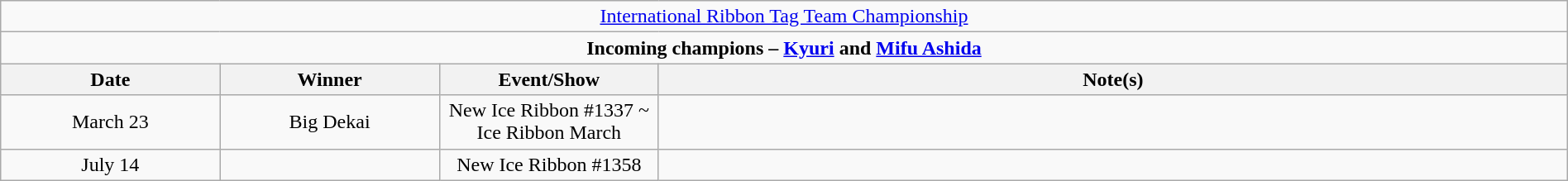<table class="wikitable" style="text-align:center; width:100%;">
<tr>
<td colspan="4" style="text-align: center;"><a href='#'>International Ribbon Tag Team Championship</a></td>
</tr>
<tr>
<td colspan="4" style="text-align: center;"><strong>Incoming champions – <a href='#'>Kyuri</a> and <a href='#'>Mifu Ashida</a></strong></td>
</tr>
<tr>
<th width=14%>Date</th>
<th width=14%>Winner</th>
<th width=14%>Event/Show</th>
<th width=58%>Note(s)</th>
</tr>
<tr>
<td>March 23</td>
<td>Big Dekai<br></td>
<td>New Ice Ribbon #1337 ~ Ice Ribbon March</td>
<td></td>
</tr>
<tr>
<td>July 14</td>
<td><br></td>
<td>New Ice Ribbon #1358</td>
<td></td>
</tr>
</table>
